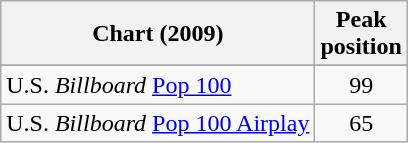<table class="wikitable = sortable">
<tr>
<th align="center">Chart (2009)</th>
<th align="center">Peak<br>position</th>
</tr>
<tr>
</tr>
<tr>
<td align="left">U.S. <em>Billboard</em> <a href='#'>Pop 100</a></td>
<td align="center">99</td>
</tr>
<tr>
<td align="left">U.S. <em>Billboard</em> <a href='#'>Pop 100 Airplay</a></td>
<td align="center">65</td>
</tr>
</table>
